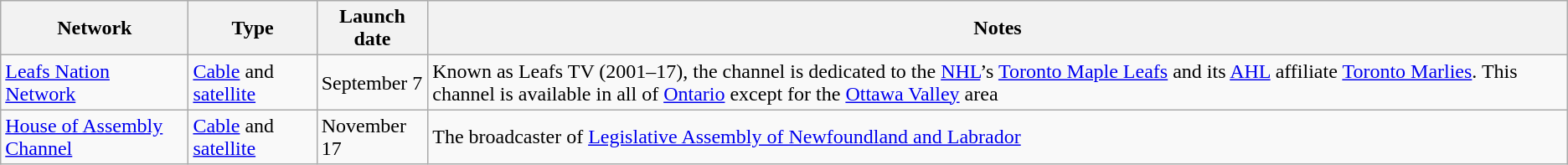<table class="wikitable">
<tr>
<th>Network</th>
<th>Type</th>
<th>Launch date</th>
<th>Notes</th>
</tr>
<tr>
<td><a href='#'>Leafs Nation Network</a></td>
<td><a href='#'>Cable</a> and <a href='#'>satellite</a></td>
<td>September 7</td>
<td>Known as Leafs TV (2001–17), the channel is dedicated to the <a href='#'>NHL</a>’s <a href='#'>Toronto Maple Leafs</a> and its <a href='#'>AHL</a> affiliate <a href='#'>Toronto Marlies</a>. This channel is available in all of <a href='#'>Ontario</a> except for the <a href='#'>Ottawa Valley</a> area</td>
</tr>
<tr>
<td><a href='#'>House of Assembly Channel</a></td>
<td><a href='#'>Cable</a> and <a href='#'>satellite</a></td>
<td>November 17</td>
<td>The broadcaster of <a href='#'>Legislative Assembly of Newfoundland and Labrador</a></td>
</tr>
</table>
